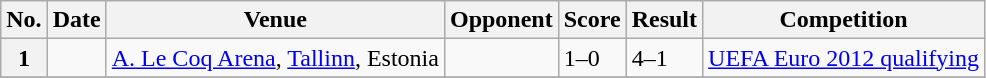<table class="wikitable plainrowheaders sortable">
<tr>
<th scope=col>No.</th>
<th scope=col data-sort-type=date>Date</th>
<th scope=col>Venue</th>
<th scope=col>Opponent</th>
<th scope=col>Score</th>
<th scope=col>Result</th>
<th scope=col>Competition</th>
</tr>
<tr>
<th scope=row>1</th>
<td></td>
<td><a href='#'>A. Le Coq Arena</a>, <a href='#'>Tallinn</a>, Estonia</td>
<td></td>
<td>1–0</td>
<td>4–1</td>
<td><a href='#'>UEFA Euro 2012 qualifying</a></td>
</tr>
<tr>
</tr>
</table>
